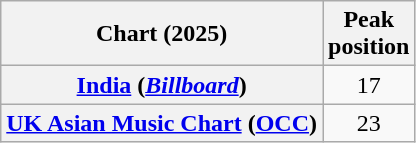<table class="wikitable sortable plainrowheaders" style="text-align:center">
<tr>
<th scope="col">Chart (2025)</th>
<th scope="col">Peak<br>position</th>
</tr>
<tr>
<th scope="row"><a href='#'>India</a> (<em><a href='#'>Billboard</a></em>)</th>
<td>17</td>
</tr>
<tr>
<th scope="row"><a href='#'>UK Asian Music Chart</a> (<a href='#'>OCC</a>)</th>
<td>23</td>
</tr>
</table>
